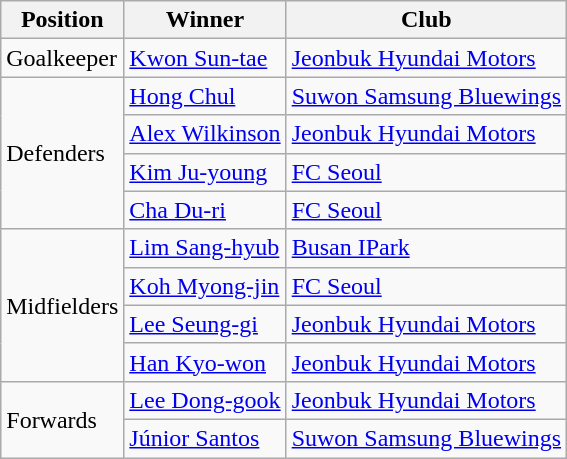<table class="wikitable">
<tr>
<th>Position</th>
<th>Winner</th>
<th>Club</th>
</tr>
<tr>
<td>Goalkeeper</td>
<td> <a href='#'>Kwon Sun-tae</a></td>
<td><a href='#'>Jeonbuk Hyundai Motors</a></td>
</tr>
<tr>
<td rowspan="4">Defenders</td>
<td> <a href='#'>Hong Chul</a></td>
<td><a href='#'>Suwon Samsung Bluewings</a></td>
</tr>
<tr>
<td> <a href='#'>Alex Wilkinson</a></td>
<td><a href='#'>Jeonbuk Hyundai Motors</a></td>
</tr>
<tr>
<td> <a href='#'>Kim Ju-young</a></td>
<td><a href='#'>FC Seoul</a></td>
</tr>
<tr>
<td> <a href='#'>Cha Du-ri</a></td>
<td><a href='#'>FC Seoul</a></td>
</tr>
<tr>
<td rowspan="4">Midfielders</td>
<td> <a href='#'>Lim Sang-hyub</a></td>
<td><a href='#'>Busan IPark</a></td>
</tr>
<tr>
<td> <a href='#'>Koh Myong-jin</a></td>
<td><a href='#'>FC Seoul</a></td>
</tr>
<tr>
<td> <a href='#'>Lee Seung-gi</a></td>
<td><a href='#'>Jeonbuk Hyundai Motors</a></td>
</tr>
<tr>
<td> <a href='#'>Han Kyo-won</a></td>
<td><a href='#'>Jeonbuk Hyundai Motors</a></td>
</tr>
<tr>
<td rowspan="2">Forwards</td>
<td> <a href='#'>Lee Dong-gook</a></td>
<td><a href='#'>Jeonbuk Hyundai Motors</a></td>
</tr>
<tr>
<td> <a href='#'>Júnior Santos</a></td>
<td><a href='#'>Suwon Samsung Bluewings</a></td>
</tr>
</table>
